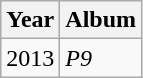<table class="wikitable">
<tr>
<th>Year</th>
<th>Album</th>
</tr>
<tr>
<td>2013</td>
<td><em>P9</em></td>
</tr>
</table>
